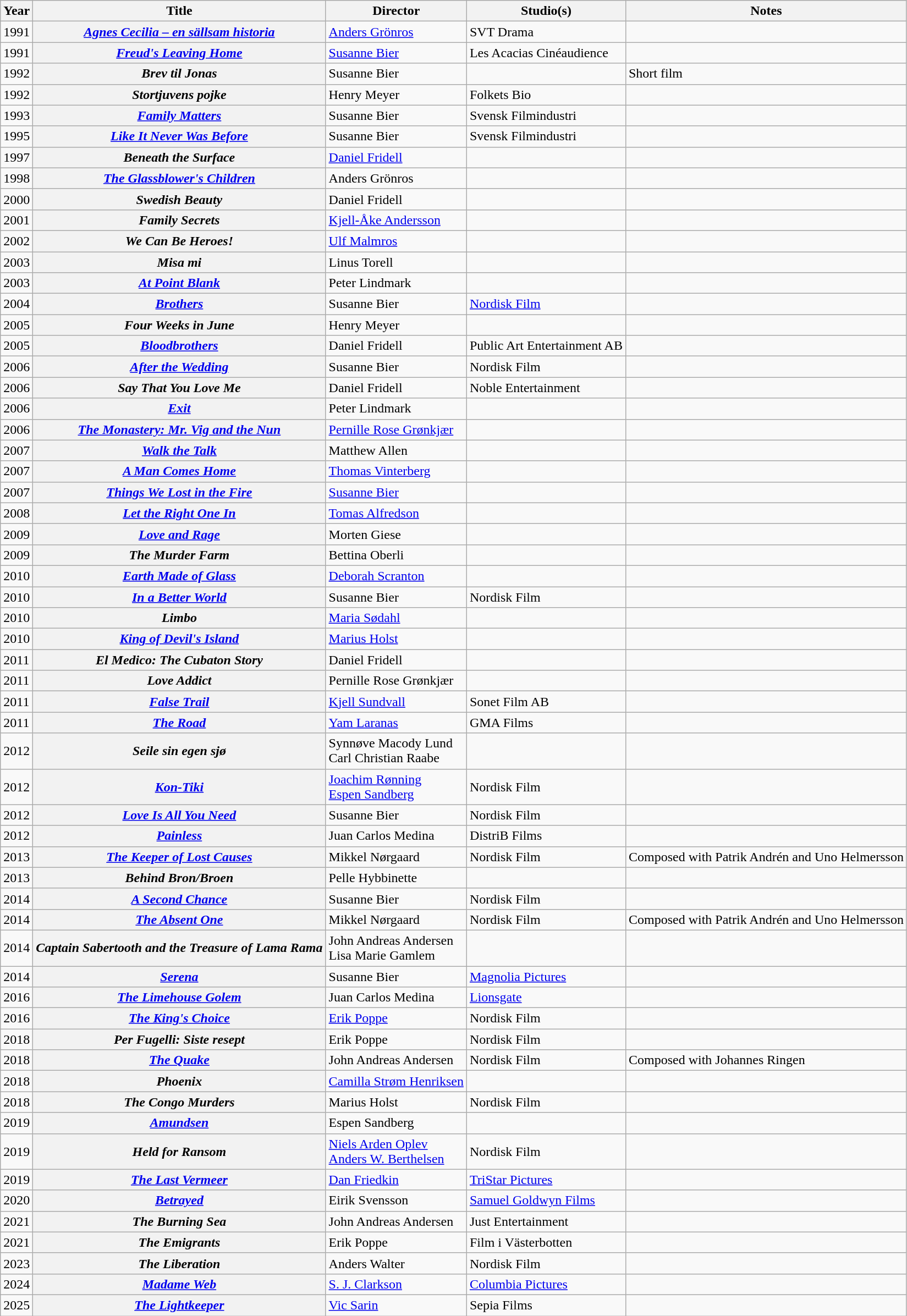<table class="wikitable plainrowheaders">
<tr>
<th>Year</th>
<th>Title</th>
<th>Director</th>
<th>Studio(s)</th>
<th>Notes</th>
</tr>
<tr>
<td>1991</td>
<th scope="row"><em><a href='#'>Agnes Cecilia – en sällsam historia</a></em></th>
<td><a href='#'>Anders Grönros</a></td>
<td>SVT Drama</td>
<td></td>
</tr>
<tr>
<td>1991</td>
<th scope="row"><em><a href='#'>Freud's Leaving Home</a></em></th>
<td><a href='#'>Susanne Bier</a></td>
<td>Les Acacias Cinéaudience</td>
<td></td>
</tr>
<tr>
<td>1992</td>
<th scope="row"><em>Brev til Jonas</em></th>
<td>Susanne Bier</td>
<td></td>
<td>Short film</td>
</tr>
<tr>
<td>1992</td>
<th scope="row"><em>Stortjuvens pojke</em></th>
<td>Henry Meyer</td>
<td>Folkets Bio</td>
<td></td>
</tr>
<tr>
<td>1993</td>
<th scope="row"><em><a href='#'>Family Matters</a></em></th>
<td>Susanne Bier</td>
<td>Svensk Filmindustri</td>
<td></td>
</tr>
<tr>
<td>1995</td>
<th scope="row"><em><a href='#'>Like It Never Was Before</a></em></th>
<td>Susanne Bier</td>
<td>Svensk Filmindustri</td>
<td></td>
</tr>
<tr>
<td>1997</td>
<th scope="row"><em>Beneath the Surface</em></th>
<td><a href='#'>Daniel Fridell</a></td>
<td></td>
<td></td>
</tr>
<tr>
<td>1998</td>
<th scope="row"><em><a href='#'>The Glassblower's Children</a></em></th>
<td>Anders Grönros</td>
<td></td>
<td></td>
</tr>
<tr>
<td>2000</td>
<th scope="row"><em>Swedish Beauty</em></th>
<td>Daniel Fridell</td>
<td></td>
<td></td>
</tr>
<tr>
<td>2001</td>
<th scope="row"><em>Family Secrets</em></th>
<td><a href='#'>Kjell-Åke Andersson</a></td>
<td></td>
<td></td>
</tr>
<tr>
<td>2002</td>
<th scope="row"><em>We Can Be Heroes!</em></th>
<td><a href='#'>Ulf Malmros</a></td>
<td></td>
<td></td>
</tr>
<tr>
<td>2003</td>
<th scope="row"><em>Misa mi</em></th>
<td>Linus Torell</td>
<td></td>
<td></td>
</tr>
<tr>
<td>2003</td>
<th scope="row"><em><a href='#'>At Point Blank</a></em></th>
<td>Peter Lindmark</td>
<td></td>
<td></td>
</tr>
<tr>
<td>2004</td>
<th scope="row"><em><a href='#'>Brothers</a></em></th>
<td>Susanne Bier</td>
<td><a href='#'>Nordisk Film</a></td>
<td></td>
</tr>
<tr>
<td>2005</td>
<th scope="row"><em>Four Weeks in June</em></th>
<td>Henry Meyer</td>
<td></td>
<td></td>
</tr>
<tr>
<td>2005</td>
<th scope="row"><em><a href='#'>Bloodbrothers</a></em></th>
<td>Daniel Fridell</td>
<td>Public Art Entertainment AB</td>
<td></td>
</tr>
<tr>
<td>2006</td>
<th scope="row"><em><a href='#'>After the Wedding</a></em></th>
<td>Susanne Bier</td>
<td>Nordisk Film</td>
<td></td>
</tr>
<tr>
<td>2006</td>
<th scope="row"><em>Say That You Love Me</em></th>
<td>Daniel Fridell</td>
<td>Noble Entertainment</td>
<td></td>
</tr>
<tr>
<td>2006</td>
<th scope="row"><em><a href='#'>Exit</a></em></th>
<td>Peter Lindmark</td>
<td></td>
<td></td>
</tr>
<tr>
<td>2006</td>
<th scope="row"><em><a href='#'>The Monastery: Mr. Vig and the Nun</a></em></th>
<td><a href='#'>Pernille Rose Grønkjær</a></td>
<td></td>
<td></td>
</tr>
<tr>
<td>2007</td>
<th scope="row"><em><a href='#'>Walk the Talk</a></em></th>
<td>Matthew Allen</td>
<td></td>
<td></td>
</tr>
<tr>
<td>2007</td>
<th scope="row"><em><a href='#'>A Man Comes Home</a></em></th>
<td><a href='#'>Thomas Vinterberg</a></td>
<td></td>
<td></td>
</tr>
<tr>
<td>2007</td>
<th scope="row"><em><a href='#'>Things We Lost in the Fire</a></em></th>
<td><a href='#'>Susanne Bier</a></td>
<td></td>
<td></td>
</tr>
<tr>
<td>2008</td>
<th scope="row"><em><a href='#'>Let the Right One In</a></em></th>
<td><a href='#'>Tomas Alfredson</a></td>
<td></td>
<td></td>
</tr>
<tr>
<td>2009</td>
<th scope="row"><em><a href='#'>Love and Rage</a></em></th>
<td>Morten Giese</td>
<td></td>
<td></td>
</tr>
<tr>
<td>2009</td>
<th scope="row"><em>The Murder Farm</em></th>
<td>Bettina Oberli</td>
<td></td>
<td></td>
</tr>
<tr>
<td>2010</td>
<th scope="row"><em><a href='#'>Earth Made of Glass</a></em></th>
<td><a href='#'>Deborah Scranton</a></td>
<td></td>
<td></td>
</tr>
<tr>
<td>2010</td>
<th scope="row"><em><a href='#'>In a Better World</a></em></th>
<td>Susanne Bier</td>
<td>Nordisk Film</td>
<td></td>
</tr>
<tr>
<td>2010</td>
<th scope="row"><em>Limbo</em></th>
<td><a href='#'>Maria Sødahl</a></td>
<td></td>
<td></td>
</tr>
<tr>
<td>2010</td>
<th scope="row"><em><a href='#'>King of Devil's Island</a></em></th>
<td><a href='#'>Marius Holst</a></td>
<td></td>
<td></td>
</tr>
<tr>
<td>2011</td>
<th scope="row"><em>El Medico: The Cubaton Story</em></th>
<td>Daniel Fridell</td>
<td></td>
<td></td>
</tr>
<tr>
<td>2011</td>
<th scope="row"><em>Love Addict</em></th>
<td>Pernille Rose Grønkjær</td>
<td></td>
<td></td>
</tr>
<tr>
<td>2011</td>
<th scope="row"><em><a href='#'>False Trail</a></em></th>
<td><a href='#'>Kjell Sundvall</a></td>
<td>Sonet Film AB</td>
<td></td>
</tr>
<tr>
<td>2011</td>
<th scope="row"><em><a href='#'>The Road</a></em></th>
<td><a href='#'>Yam Laranas</a></td>
<td>GMA Films</td>
<td></td>
</tr>
<tr>
<td>2012</td>
<th scope="row"><em>Seile sin egen sjø</em></th>
<td>Synnøve Macody Lund<br>Carl Christian Raabe</td>
<td></td>
<td></td>
</tr>
<tr>
<td>2012</td>
<th scope="row"><em><a href='#'>Kon-Tiki</a></em></th>
<td><a href='#'>Joachim Rønning</a><br><a href='#'>Espen Sandberg</a></td>
<td>Nordisk Film</td>
<td></td>
</tr>
<tr>
<td>2012</td>
<th scope="row"><em><a href='#'>Love Is All You Need</a></em></th>
<td>Susanne Bier</td>
<td>Nordisk Film</td>
<td></td>
</tr>
<tr>
<td>2012</td>
<th scope="row"><em><a href='#'>Painless</a></em></th>
<td>Juan Carlos Medina</td>
<td>DistriB Films</td>
<td></td>
</tr>
<tr>
<td>2013</td>
<th scope="row"><em><a href='#'>The Keeper of Lost Causes</a></em></th>
<td>Mikkel Nørgaard</td>
<td>Nordisk Film</td>
<td>Composed with Patrik Andrén and Uno Helmersson</td>
</tr>
<tr>
<td>2013</td>
<th scope="row"><em>Behind Bron/Broen</em></th>
<td>Pelle Hybbinette</td>
<td></td>
<td></td>
</tr>
<tr>
<td>2014</td>
<th scope="row"><em><a href='#'>A Second Chance</a></em></th>
<td>Susanne Bier</td>
<td>Nordisk Film</td>
<td></td>
</tr>
<tr>
<td>2014</td>
<th scope="row"><em><a href='#'>The Absent One</a></em></th>
<td>Mikkel Nørgaard</td>
<td>Nordisk Film</td>
<td>Composed with Patrik Andrén and Uno Helmersson</td>
</tr>
<tr>
<td>2014</td>
<th scope="row"><em>Captain Sabertooth and the Treasure of Lama Rama</em></th>
<td>John Andreas Andersen<br>Lisa Marie Gamlem</td>
<td></td>
<td></td>
</tr>
<tr>
<td>2014</td>
<th scope="row"><em><a href='#'>Serena</a></em></th>
<td>Susanne Bier</td>
<td><a href='#'>Magnolia Pictures</a></td>
<td></td>
</tr>
<tr>
<td>2016</td>
<th scope="row"><em><a href='#'>The Limehouse Golem</a></em></th>
<td>Juan Carlos Medina</td>
<td><a href='#'>Lionsgate</a></td>
<td></td>
</tr>
<tr>
<td>2016</td>
<th scope="row"><em><a href='#'>The King's Choice</a></em></th>
<td><a href='#'>Erik Poppe</a></td>
<td>Nordisk Film</td>
<td></td>
</tr>
<tr>
<td>2018</td>
<th scope="row"><em>Per Fugelli: Siste resept</em></th>
<td>Erik Poppe</td>
<td>Nordisk Film</td>
<td></td>
</tr>
<tr>
<td>2018</td>
<th scope="row"><em><a href='#'>The Quake</a></em></th>
<td>John Andreas Andersen</td>
<td>Nordisk Film</td>
<td>Composed with Johannes Ringen</td>
</tr>
<tr>
<td>2018</td>
<th scope="row"><em>Phoenix</em></th>
<td><a href='#'>Camilla Strøm Henriksen</a></td>
<td></td>
<td></td>
</tr>
<tr>
<td>2018</td>
<th scope="row"><em>The Congo Murders</em></th>
<td>Marius Holst</td>
<td>Nordisk Film</td>
<td></td>
</tr>
<tr>
<td>2019</td>
<th scope="row"><em><a href='#'>Amundsen</a></em></th>
<td>Espen Sandberg</td>
<td></td>
<td></td>
</tr>
<tr>
<td>2019</td>
<th scope="row"><em>Held for Ransom</em></th>
<td><a href='#'>Niels Arden Oplev</a><br><a href='#'>Anders W. Berthelsen</a></td>
<td>Nordisk Film</td>
<td></td>
</tr>
<tr>
<td>2019</td>
<th scope="row"><em><a href='#'>The Last Vermeer</a></em></th>
<td><a href='#'>Dan Friedkin</a></td>
<td><a href='#'>TriStar Pictures</a></td>
<td></td>
</tr>
<tr>
<td>2020</td>
<th scope="row"><em><a href='#'>Betrayed</a></em></th>
<td>Eirik Svensson</td>
<td><a href='#'>Samuel Goldwyn Films</a></td>
<td></td>
</tr>
<tr>
<td>2021</td>
<th scope="row"><em>The Burning Sea</em></th>
<td>John Andreas Andersen</td>
<td>Just Entertainment</td>
<td></td>
</tr>
<tr>
<td>2021</td>
<th scope="row"><em>The Emigrants</em></th>
<td>Erik Poppe</td>
<td>Film i Västerbotten</td>
<td></td>
</tr>
<tr>
<td>2023</td>
<th scope="row"><em>The Liberation</em></th>
<td>Anders Walter</td>
<td>Nordisk Film</td>
<td></td>
</tr>
<tr>
<td>2024</td>
<th scope="row"><em><a href='#'>Madame Web</a></em></th>
<td><a href='#'>S. J. Clarkson</a></td>
<td><a href='#'>Columbia Pictures</a></td>
<td></td>
</tr>
<tr>
<td>2025</td>
<th scope="row"><em><a href='#'>The Lightkeeper</a></em></th>
<td><a href='#'>Vic Sarin</a></td>
<td>Sepia Films</td>
<td></td>
</tr>
</table>
